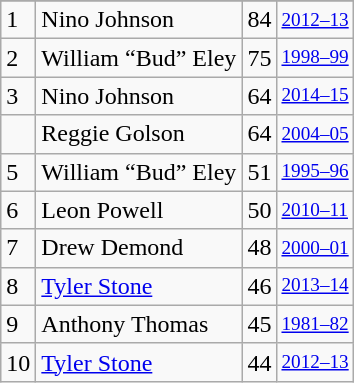<table class="wikitable">
<tr>
</tr>
<tr>
<td>1</td>
<td>Nino Johnson</td>
<td>84</td>
<td style="font-size:80%;"><a href='#'>2012–13</a></td>
</tr>
<tr>
<td>2</td>
<td>William “Bud” Eley</td>
<td>75</td>
<td style="font-size:80%;"><a href='#'>1998–99</a></td>
</tr>
<tr>
<td>3</td>
<td>Nino Johnson</td>
<td>64</td>
<td style="font-size:80%;"><a href='#'>2014–15</a></td>
</tr>
<tr>
<td></td>
<td>Reggie Golson</td>
<td>64</td>
<td style="font-size:80%;"><a href='#'>2004–05</a></td>
</tr>
<tr>
<td>5</td>
<td>William “Bud” Eley</td>
<td>51</td>
<td style="font-size:80%;"><a href='#'>1995–96</a></td>
</tr>
<tr>
<td>6</td>
<td>Leon Powell</td>
<td>50</td>
<td style="font-size:80%;"><a href='#'>2010–11</a></td>
</tr>
<tr>
<td>7</td>
<td>Drew Demond</td>
<td>48</td>
<td style="font-size:80%;"><a href='#'>2000–01</a></td>
</tr>
<tr>
<td>8</td>
<td><a href='#'>Tyler Stone</a></td>
<td>46</td>
<td style="font-size:80%;"><a href='#'>2013–14</a></td>
</tr>
<tr>
<td>9</td>
<td>Anthony Thomas</td>
<td>45</td>
<td style="font-size:80%;"><a href='#'>1981–82</a></td>
</tr>
<tr>
<td>10</td>
<td><a href='#'>Tyler Stone</a></td>
<td>44</td>
<td style="font-size:80%;"><a href='#'>2012–13</a></td>
</tr>
</table>
